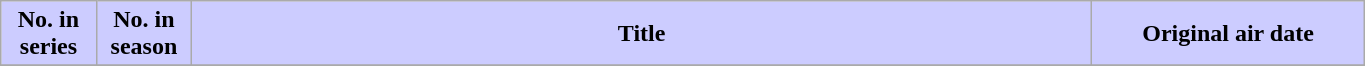<table class="wikitable plainrowheaders" style="width:72%;">
<tr>
<th scope="col" style="background-color: #CCCCFF; color: #000000;" width=7%>No. in<br>series</th>
<th scope="col" style="background-color: #CCCCFF; color: #000000;" width=7%>No. in<br>season</th>
<th scope="col" style="background-color: #CCCCFF; color: #000000;">Title</th>
<th scope="col" style="background-color: #CCCCFF; color: #000000;" width=20%>Original air date</th>
</tr>
<tr>
</tr>
</table>
